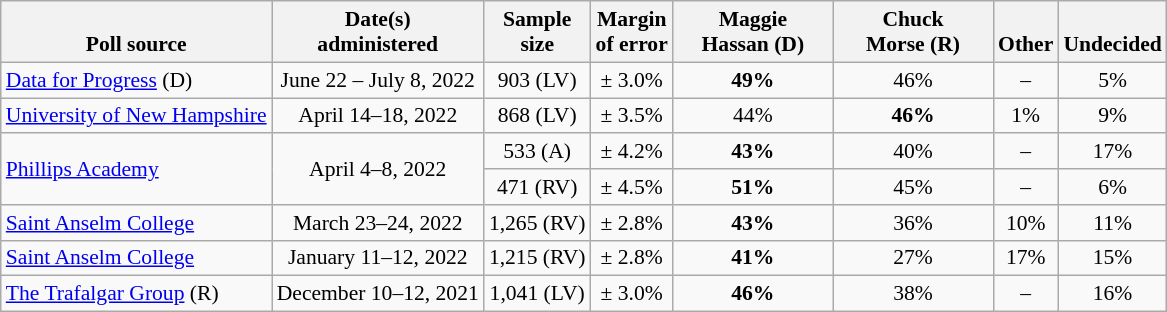<table class="wikitable" style="font-size:90%;text-align:center;">
<tr valign=bottom>
<th>Poll source</th>
<th>Date(s)<br>administered</th>
<th>Sample<br>size</th>
<th>Margin<br>of error</th>
<th style="width:100px;">Maggie<br>Hassan (D)</th>
<th style="width:100px;">Chuck<br>Morse (R)</th>
<th>Other</th>
<th>Undecided</th>
</tr>
<tr>
<td style="text-align:left;"><a href='#'>Data for Progress</a> (D)</td>
<td>June 22 – July 8, 2022</td>
<td>903 (LV)</td>
<td>± 3.0%</td>
<td><strong>49%</strong></td>
<td>46%</td>
<td>–</td>
<td>5%</td>
</tr>
<tr>
<td style="text-align:left;"><a href='#'>University of New Hampshire</a></td>
<td>April 14–18, 2022</td>
<td>868 (LV)</td>
<td>± 3.5%</td>
<td>44%</td>
<td><strong>46%</strong></td>
<td>1%</td>
<td>9%</td>
</tr>
<tr>
<td style="text-align:left;" rowspan="2"><a href='#'>Phillips Academy</a></td>
<td rowspan="2">April 4–8, 2022</td>
<td>533 (A)</td>
<td>± 4.2%</td>
<td><strong>43%</strong></td>
<td>40%</td>
<td>–</td>
<td>17%</td>
</tr>
<tr>
<td>471 (RV)</td>
<td>± 4.5%</td>
<td><strong>51%</strong></td>
<td>45%</td>
<td>–</td>
<td>6%</td>
</tr>
<tr>
<td style="text-align:left;"><a href='#'>Saint Anselm College</a></td>
<td>March 23–24, 2022</td>
<td>1,265 (RV)</td>
<td>± 2.8%</td>
<td><strong>43%</strong></td>
<td>36%</td>
<td>10%</td>
<td>11%</td>
</tr>
<tr>
<td style="text-align:left;"><a href='#'>Saint Anselm College</a></td>
<td>January 11–12, 2022</td>
<td>1,215 (RV)</td>
<td>± 2.8%</td>
<td><strong>41%</strong></td>
<td>27%</td>
<td>17%</td>
<td>15%</td>
</tr>
<tr>
<td style="text-align:left;"><a href='#'>The Trafalgar Group</a> (R)</td>
<td>December 10–12, 2021</td>
<td>1,041 (LV)</td>
<td>± 3.0%</td>
<td><strong>46%</strong></td>
<td>38%</td>
<td>–</td>
<td>16%</td>
</tr>
</table>
